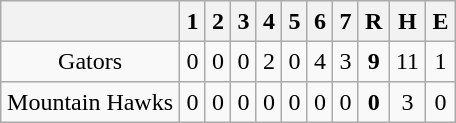<table align = right border="2" cellpadding="4" cellspacing="0" style="margin: 1em 1em 1em 1em; background: #F9F9F9; border: 1px #aaa solid; border-collapse: collapse;">
<tr align=center style="background: #F2F2F2;">
<th></th>
<th>1</th>
<th>2</th>
<th>3</th>
<th>4</th>
<th>5</th>
<th>6</th>
<th>7</th>
<th>R</th>
<th>H</th>
<th>E</th>
</tr>
<tr align=center>
<td>Gators</td>
<td>0</td>
<td>0</td>
<td>0</td>
<td>2</td>
<td>0</td>
<td>4</td>
<td>3</td>
<td><strong>9</strong></td>
<td>11</td>
<td>1</td>
</tr>
<tr align=center>
<td>Mountain Hawks</td>
<td>0</td>
<td>0</td>
<td>0</td>
<td>0</td>
<td>0</td>
<td>0</td>
<td>0</td>
<td><strong>0</strong></td>
<td>3</td>
<td>0</td>
</tr>
</table>
